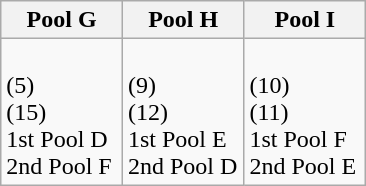<table class="wikitable">
<tr>
<th width=33%>Pool G</th>
<th width=33%>Pool H</th>
<th width=33%>Pool I</th>
</tr>
<tr>
<td><br> (5)<br>
 (15)<br>
1st Pool D<br>
2nd Pool F</td>
<td><br> (9)<br>
 (12)<br>
1st Pool E<br>
2nd Pool D</td>
<td><br> (10)<br>
 (11)<br>
1st Pool F<br>
2nd Pool E</td>
</tr>
</table>
